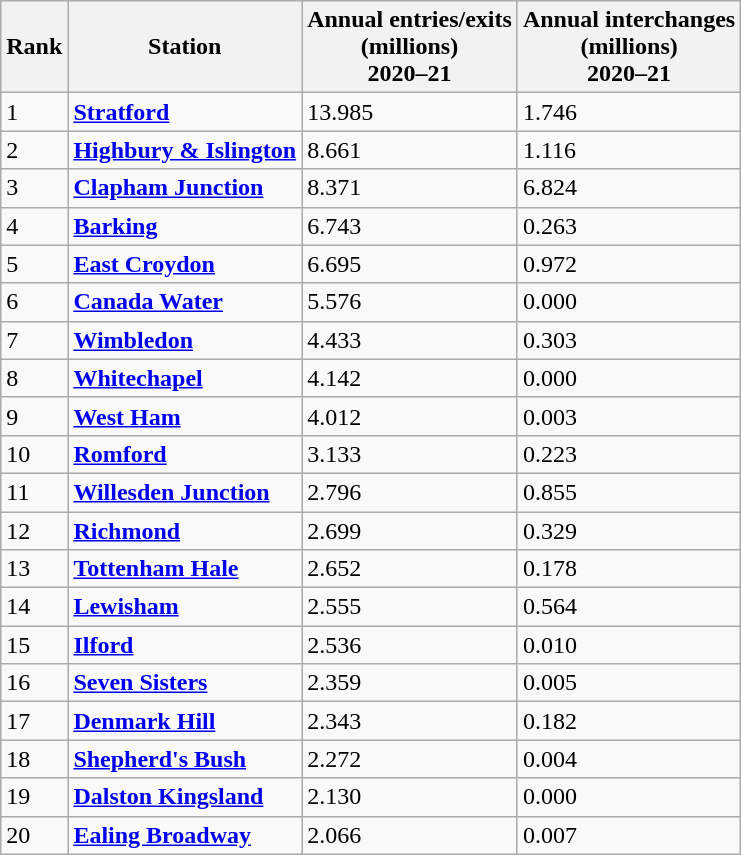<table class="wikitable sortable">
<tr>
<th>Rank</th>
<th>Station</th>
<th>Annual entries/exits<br>(millions)<br>2020–21</th>
<th>Annual interchanges <br> (millions) <br>2020–21</th>
</tr>
<tr>
<td>1</td>
<td><strong><a href='#'>Stratford</a></strong></td>
<td>13.985</td>
<td>1.746</td>
</tr>
<tr>
<td>2</td>
<td><strong><a href='#'>Highbury & Islington</a></strong></td>
<td>8.661</td>
<td>1.116</td>
</tr>
<tr>
<td>3</td>
<td><strong><a href='#'>Clapham Junction</a></strong></td>
<td>8.371</td>
<td>6.824</td>
</tr>
<tr>
<td>4</td>
<td><strong><a href='#'>Barking</a></strong></td>
<td>6.743</td>
<td>0.263</td>
</tr>
<tr>
<td>5</td>
<td><strong><a href='#'>East Croydon</a></strong></td>
<td>6.695</td>
<td>0.972</td>
</tr>
<tr>
<td>6</td>
<td><strong><a href='#'>Canada Water</a></strong></td>
<td>5.576</td>
<td>0.000</td>
</tr>
<tr>
<td>7</td>
<td><strong><a href='#'>Wimbledon</a></strong></td>
<td>4.433</td>
<td>0.303</td>
</tr>
<tr>
<td>8</td>
<td><strong><a href='#'>Whitechapel</a></strong></td>
<td>4.142</td>
<td>0.000</td>
</tr>
<tr>
<td>9</td>
<td><strong><a href='#'>West Ham</a></strong></td>
<td>4.012</td>
<td>0.003</td>
</tr>
<tr>
<td>10</td>
<td><strong><a href='#'>Romford</a></strong></td>
<td>3.133</td>
<td>0.223</td>
</tr>
<tr>
<td>11</td>
<td><strong><a href='#'>Willesden Junction</a></strong></td>
<td>2.796</td>
<td>0.855</td>
</tr>
<tr>
<td>12</td>
<td><strong><a href='#'>Richmond</a></strong></td>
<td>2.699</td>
<td>0.329</td>
</tr>
<tr>
<td>13</td>
<td><strong><a href='#'>Tottenham Hale</a></strong></td>
<td>2.652</td>
<td>0.178</td>
</tr>
<tr>
<td>14</td>
<td><strong><a href='#'>Lewisham</a></strong></td>
<td>2.555</td>
<td>0.564</td>
</tr>
<tr>
<td>15</td>
<td><strong><a href='#'>Ilford</a></strong></td>
<td>2.536</td>
<td>0.010</td>
</tr>
<tr>
<td>16</td>
<td><strong><a href='#'>Seven Sisters</a></strong></td>
<td>2.359</td>
<td>0.005</td>
</tr>
<tr>
<td>17</td>
<td><strong><a href='#'>Denmark Hill</a></strong></td>
<td>2.343</td>
<td>0.182</td>
</tr>
<tr>
<td>18</td>
<td><strong><a href='#'>Shepherd's Bush</a></strong></td>
<td>2.272</td>
<td>0.004</td>
</tr>
<tr>
<td>19</td>
<td><strong><a href='#'>Dalston Kingsland</a></strong></td>
<td>2.130</td>
<td>0.000</td>
</tr>
<tr>
<td>20</td>
<td><strong><a href='#'>Ealing Broadway</a></strong></td>
<td>2.066</td>
<td>0.007</td>
</tr>
</table>
